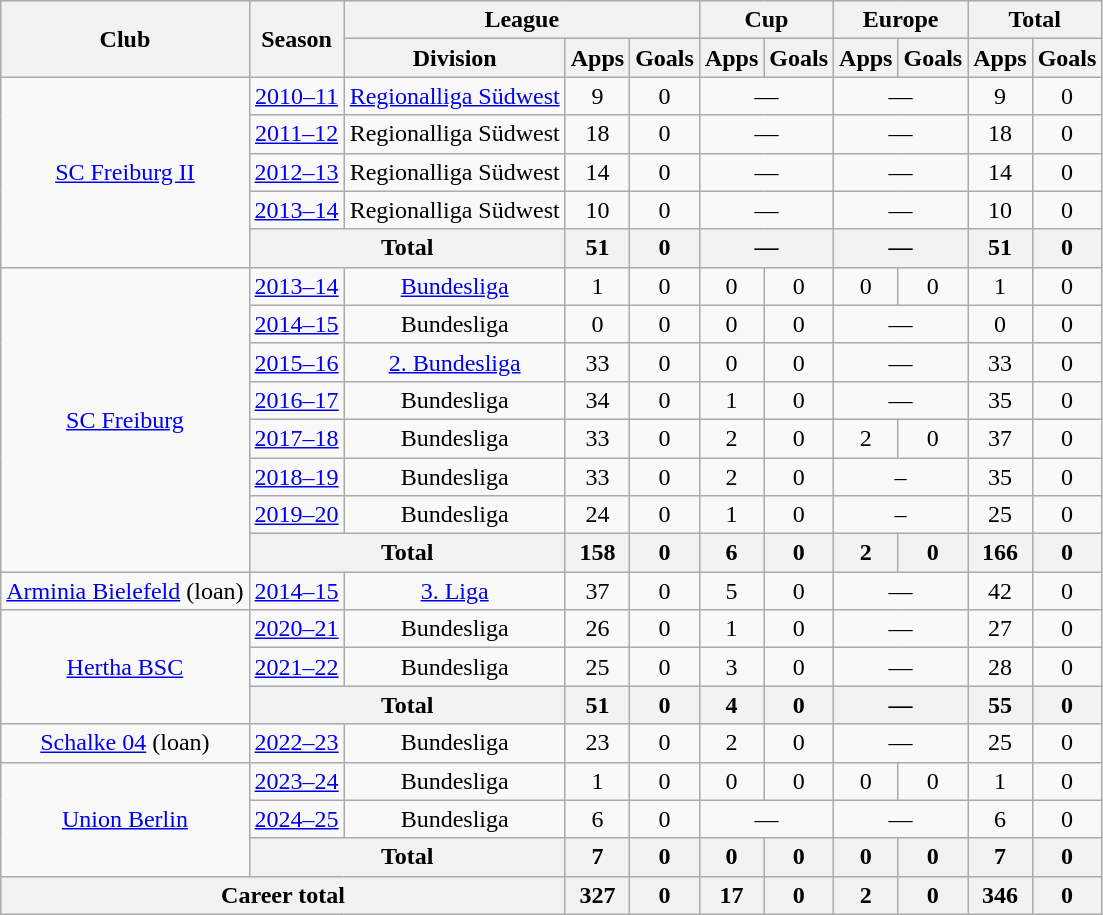<table class="wikitable" style="text-align:center">
<tr>
<th rowspan="2">Club</th>
<th rowspan="2">Season</th>
<th colspan="3">League</th>
<th colspan="2">Cup</th>
<th colspan="2">Europe</th>
<th colspan="2">Total</th>
</tr>
<tr>
<th>Division</th>
<th>Apps</th>
<th>Goals</th>
<th>Apps</th>
<th>Goals</th>
<th>Apps</th>
<th>Goals</th>
<th>Apps</th>
<th>Goals</th>
</tr>
<tr>
<td rowspan="5"><a href='#'>SC Freiburg II</a></td>
<td><a href='#'>2010–11</a></td>
<td><a href='#'>Regionalliga Südwest</a></td>
<td>9</td>
<td>0</td>
<td colspan="2">—</td>
<td colspan="2">—</td>
<td>9</td>
<td>0</td>
</tr>
<tr>
<td><a href='#'>2011–12</a></td>
<td>Regionalliga Südwest</td>
<td>18</td>
<td>0</td>
<td colspan="2">—</td>
<td colspan="2">—</td>
<td>18</td>
<td>0</td>
</tr>
<tr>
<td><a href='#'>2012–13</a></td>
<td>Regionalliga Südwest</td>
<td>14</td>
<td>0</td>
<td colspan="2">—</td>
<td colspan="2">—</td>
<td>14</td>
<td>0</td>
</tr>
<tr>
<td><a href='#'>2013–14</a></td>
<td>Regionalliga Südwest</td>
<td>10</td>
<td>0</td>
<td colspan="2">—</td>
<td colspan="2">—</td>
<td>10</td>
<td>0</td>
</tr>
<tr>
<th colspan="2">Total</th>
<th>51</th>
<th>0</th>
<th colspan="2">—</th>
<th colspan="2">—</th>
<th>51</th>
<th>0</th>
</tr>
<tr>
<td rowspan="8"><a href='#'>SC Freiburg</a></td>
<td><a href='#'>2013–14</a></td>
<td><a href='#'>Bundesliga</a></td>
<td>1</td>
<td>0</td>
<td>0</td>
<td>0</td>
<td>0</td>
<td>0</td>
<td>1</td>
<td>0</td>
</tr>
<tr>
<td><a href='#'>2014–15</a></td>
<td>Bundesliga</td>
<td>0</td>
<td>0</td>
<td>0</td>
<td>0</td>
<td colspan="2">—</td>
<td>0</td>
<td>0</td>
</tr>
<tr>
<td><a href='#'>2015–16</a></td>
<td><a href='#'>2. Bundesliga</a></td>
<td>33</td>
<td>0</td>
<td>0</td>
<td>0</td>
<td colspan="2">—</td>
<td>33</td>
<td>0</td>
</tr>
<tr>
<td><a href='#'>2016–17</a></td>
<td>Bundesliga</td>
<td>34</td>
<td>0</td>
<td>1</td>
<td>0</td>
<td colspan="2">—</td>
<td>35</td>
<td>0</td>
</tr>
<tr>
<td><a href='#'>2017–18</a></td>
<td>Bundesliga</td>
<td>33</td>
<td>0</td>
<td>2</td>
<td>0</td>
<td>2</td>
<td>0</td>
<td>37</td>
<td>0</td>
</tr>
<tr>
<td><a href='#'>2018–19</a></td>
<td>Bundesliga</td>
<td>33</td>
<td>0</td>
<td>2</td>
<td>0</td>
<td colspan="2">–</td>
<td>35</td>
<td>0</td>
</tr>
<tr>
<td><a href='#'>2019–20</a></td>
<td>Bundesliga</td>
<td>24</td>
<td>0</td>
<td>1</td>
<td>0</td>
<td colspan="2">–</td>
<td>25</td>
<td>0</td>
</tr>
<tr>
<th colspan="2">Total</th>
<th>158</th>
<th>0</th>
<th>6</th>
<th>0</th>
<th>2</th>
<th>0</th>
<th>166</th>
<th>0</th>
</tr>
<tr>
<td><a href='#'>Arminia Bielefeld</a> (loan)</td>
<td><a href='#'>2014–15</a></td>
<td><a href='#'>3. Liga</a></td>
<td>37</td>
<td>0</td>
<td>5</td>
<td>0</td>
<td colspan="2">—</td>
<td>42</td>
<td>0</td>
</tr>
<tr>
<td rowspan="3"><a href='#'>Hertha BSC</a></td>
<td><a href='#'>2020–21</a></td>
<td>Bundesliga</td>
<td>26</td>
<td>0</td>
<td>1</td>
<td>0</td>
<td colspan="2">—</td>
<td>27</td>
<td>0</td>
</tr>
<tr>
<td><a href='#'>2021–22</a></td>
<td>Bundesliga</td>
<td>25</td>
<td>0</td>
<td>3</td>
<td>0</td>
<td colspan="2">—</td>
<td>28</td>
<td>0</td>
</tr>
<tr>
<th colspan="2">Total</th>
<th>51</th>
<th>0</th>
<th>4</th>
<th>0</th>
<th colspan="2">—</th>
<th>55</th>
<th>0</th>
</tr>
<tr>
<td><a href='#'>Schalke 04</a> (loan)</td>
<td><a href='#'>2022–23</a></td>
<td>Bundesliga</td>
<td>23</td>
<td>0</td>
<td>2</td>
<td>0</td>
<td colspan="2">—</td>
<td>25</td>
<td>0</td>
</tr>
<tr>
<td rowspan="3"><a href='#'>Union Berlin</a></td>
<td><a href='#'>2023–24</a></td>
<td>Bundesliga</td>
<td>1</td>
<td>0</td>
<td>0</td>
<td>0</td>
<td>0</td>
<td>0</td>
<td>1</td>
<td>0</td>
</tr>
<tr>
<td><a href='#'>2024–25</a></td>
<td>Bundesliga</td>
<td>6</td>
<td>0</td>
<td colspan="2">—</td>
<td colspan="2">—</td>
<td>6</td>
<td>0</td>
</tr>
<tr>
<th colspan="2">Total</th>
<th>7</th>
<th>0</th>
<th>0</th>
<th>0</th>
<th>0</th>
<th>0</th>
<th>7</th>
<th>0</th>
</tr>
<tr>
<th colspan="3">Career total</th>
<th>327</th>
<th>0</th>
<th>17</th>
<th>0</th>
<th>2</th>
<th>0</th>
<th>346</th>
<th>0</th>
</tr>
</table>
